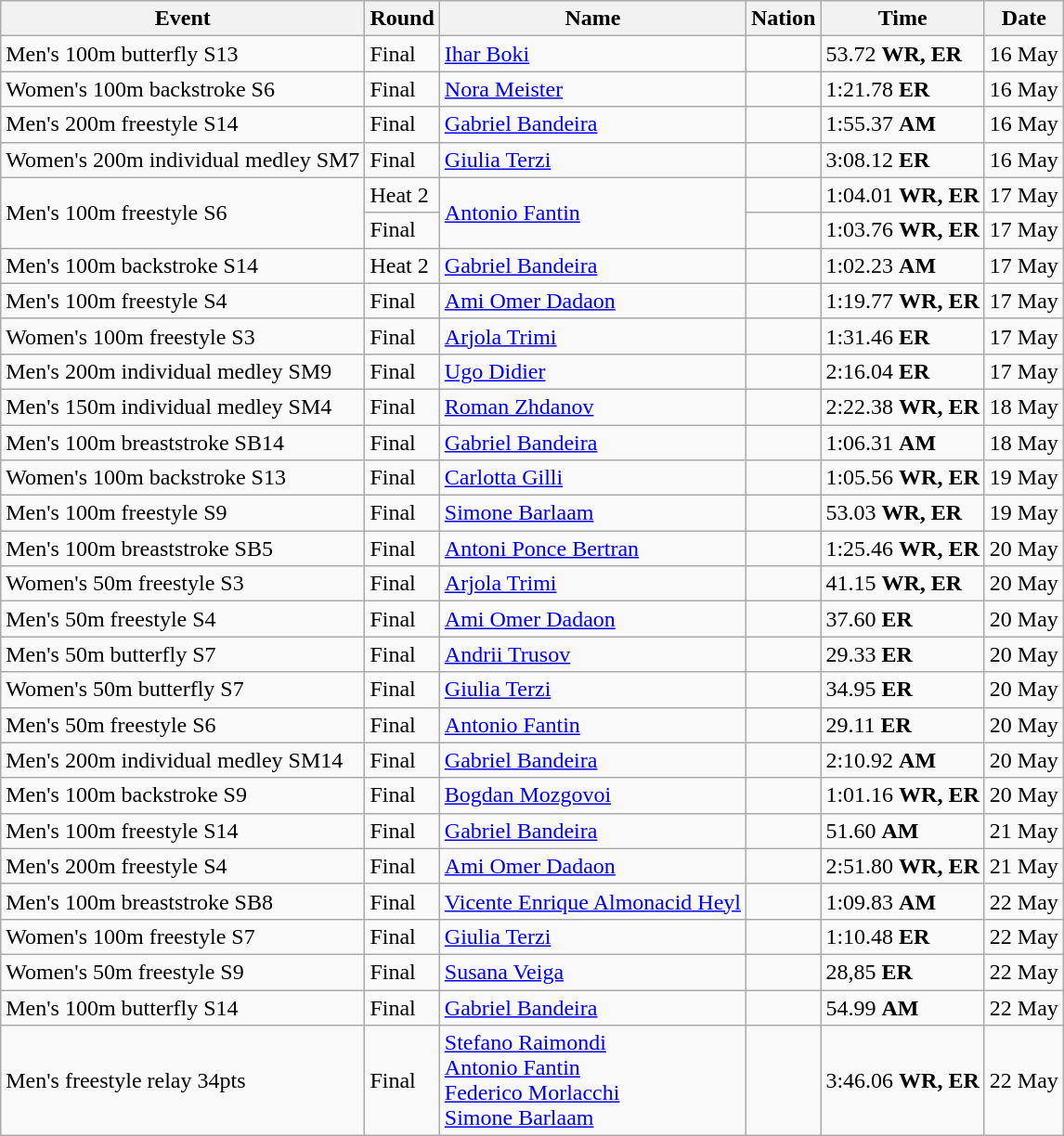<table class="wikitable sortable">
<tr>
<th>Event</th>
<th>Round</th>
<th>Name</th>
<th>Nation</th>
<th>Time</th>
<th>Date</th>
</tr>
<tr>
<td>Men's 100m butterfly S13</td>
<td>Final</td>
<td><a href='#'>Ihar Boki</a></td>
<td></td>
<td>53.72 <strong>WR, ER</strong></td>
<td>16 May</td>
</tr>
<tr>
<td>Women's 100m backstroke S6</td>
<td>Final</td>
<td><a href='#'>Nora Meister</a></td>
<td></td>
<td>1:21.78 <strong>ER</strong></td>
<td>16 May</td>
</tr>
<tr>
<td>Men's 200m freestyle S14</td>
<td>Final</td>
<td><a href='#'>Gabriel Bandeira</a></td>
<td></td>
<td>1:55.37 <strong>AM</strong></td>
<td>16 May</td>
</tr>
<tr>
<td>Women's 200m individual medley SM7</td>
<td>Final</td>
<td><a href='#'>Giulia Terzi</a></td>
<td></td>
<td>3:08.12 <strong>ER</strong></td>
<td>16 May</td>
</tr>
<tr>
<td rowspan=2>Men's 100m freestyle S6</td>
<td>Heat 2</td>
<td rowspan=2><a href='#'>Antonio Fantin</a></td>
<td></td>
<td>1:04.01 <strong>WR, ER</strong></td>
<td>17 May</td>
</tr>
<tr>
<td>Final</td>
<td></td>
<td>1:03.76 <strong>WR, ER</strong></td>
<td>17 May</td>
</tr>
<tr>
<td>Men's 100m backstroke S14</td>
<td>Heat 2</td>
<td><a href='#'>Gabriel Bandeira</a></td>
<td></td>
<td>1:02.23 <strong>AM</strong></td>
<td>17 May</td>
</tr>
<tr>
<td>Men's 100m freestyle S4</td>
<td>Final</td>
<td><a href='#'>Ami Omer Dadaon</a></td>
<td></td>
<td>1:19.77 <strong>WR, ER</strong></td>
<td>17 May</td>
</tr>
<tr>
<td>Women's 100m freestyle S3</td>
<td>Final</td>
<td><a href='#'>Arjola Trimi</a></td>
<td></td>
<td>1:31.46 <strong>ER</strong></td>
<td>17 May</td>
</tr>
<tr>
<td>Men's 200m individual medley SM9</td>
<td>Final</td>
<td><a href='#'>Ugo Didier</a></td>
<td></td>
<td>2:16.04 <strong>ER</strong></td>
<td>17 May</td>
</tr>
<tr>
<td>Men's 150m individual medley SM4</td>
<td>Final</td>
<td><a href='#'>Roman Zhdanov</a></td>
<td></td>
<td>2:22.38 <strong>WR, ER</strong></td>
<td>18 May</td>
</tr>
<tr>
<td>Men's 100m breaststroke SB14</td>
<td>Final</td>
<td><a href='#'>Gabriel Bandeira</a></td>
<td></td>
<td>1:06.31 <strong>AM</strong></td>
<td>18 May</td>
</tr>
<tr>
<td>Women's 100m backstroke S13</td>
<td>Final</td>
<td><a href='#'>Carlotta Gilli</a></td>
<td></td>
<td>1:05.56 <strong>WR, ER</strong></td>
<td>19 May</td>
</tr>
<tr>
<td>Men's 100m freestyle S9</td>
<td>Final</td>
<td><a href='#'>Simone Barlaam</a></td>
<td></td>
<td>53.03 <strong>WR, ER</strong></td>
<td>19 May</td>
</tr>
<tr>
<td>Men's 100m breaststroke SB5</td>
<td>Final</td>
<td><a href='#'>Antoni Ponce Bertran</a></td>
<td></td>
<td>1:25.46 <strong>WR, ER</strong></td>
<td>20 May</td>
</tr>
<tr>
<td>Women's 50m freestyle S3</td>
<td>Final</td>
<td><a href='#'>Arjola Trimi</a></td>
<td></td>
<td>41.15 <strong>WR, ER</strong></td>
<td>20 May</td>
</tr>
<tr>
<td>Men's 50m freestyle S4</td>
<td>Final</td>
<td><a href='#'>Ami Omer Dadaon</a></td>
<td></td>
<td>37.60 <strong>ER</strong></td>
<td>20 May</td>
</tr>
<tr>
<td>Men's 50m butterfly S7</td>
<td>Final</td>
<td><a href='#'>Andrii Trusov</a></td>
<td></td>
<td>29.33 <strong>ER</strong></td>
<td>20 May</td>
</tr>
<tr>
<td>Women's 50m butterfly S7</td>
<td>Final</td>
<td><a href='#'>Giulia Terzi</a></td>
<td></td>
<td>34.95 <strong>ER</strong></td>
<td>20 May</td>
</tr>
<tr>
<td>Men's 50m freestyle S6</td>
<td>Final</td>
<td><a href='#'>Antonio Fantin</a></td>
<td></td>
<td>29.11 <strong>ER</strong></td>
<td>20 May</td>
</tr>
<tr>
<td>Men's 200m individual medley SM14</td>
<td>Final</td>
<td><a href='#'>Gabriel Bandeira</a></td>
<td></td>
<td>2:10.92 <strong>AM</strong></td>
<td>20 May</td>
</tr>
<tr>
<td>Men's 100m backstroke S9</td>
<td>Final</td>
<td><a href='#'>Bogdan Mozgovoi</a></td>
<td></td>
<td>1:01.16 <strong>WR, ER</strong></td>
<td>20 May</td>
</tr>
<tr>
<td>Men's 100m freestyle S14</td>
<td>Final</td>
<td><a href='#'>Gabriel Bandeira</a></td>
<td></td>
<td>51.60 <strong>AM</strong></td>
<td>21 May</td>
</tr>
<tr>
<td>Men's 200m freestyle S4</td>
<td>Final</td>
<td><a href='#'>Ami Omer Dadaon</a></td>
<td></td>
<td>2:51.80 <strong>WR, ER</strong></td>
<td>21 May</td>
</tr>
<tr>
<td>Men's 100m breaststroke SB8</td>
<td>Final</td>
<td><a href='#'>Vicente Enrique Almonacid Heyl</a></td>
<td></td>
<td>1:09.83 <strong>AM</strong></td>
<td>22 May</td>
</tr>
<tr>
<td>Women's 100m freestyle S7</td>
<td>Final</td>
<td><a href='#'>Giulia Terzi</a></td>
<td></td>
<td>1:10.48 <strong>ER</strong></td>
<td>22 May</td>
</tr>
<tr>
<td>Women's 50m freestyle S9</td>
<td>Final</td>
<td><a href='#'>Susana Veiga</a></td>
<td></td>
<td>28,85 <strong>ER</strong></td>
<td>22 May</td>
</tr>
<tr>
<td>Men's 100m butterfly S14</td>
<td>Final</td>
<td><a href='#'>Gabriel Bandeira</a></td>
<td></td>
<td>54.99 <strong>AM</strong></td>
<td>22 May</td>
</tr>
<tr>
<td>Men's  freestyle relay 34pts</td>
<td>Final</td>
<td><a href='#'>Stefano Raimondi</a><br><a href='#'>Antonio Fantin</a><br><a href='#'>Federico Morlacchi</a><br><a href='#'>Simone Barlaam</a></td>
<td></td>
<td>3:46.06 <strong>WR, ER</strong></td>
<td>22 May</td>
</tr>
</table>
